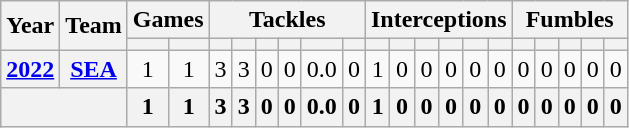<table class="wikitable" style="text-align: center;">
<tr>
<th rowspan="2">Year</th>
<th rowspan="2">Team</th>
<th colspan="2">Games</th>
<th colspan="6">Tackles</th>
<th colspan="6">Interceptions</th>
<th colspan="5">Fumbles</th>
</tr>
<tr>
<th></th>
<th></th>
<th></th>
<th></th>
<th></th>
<th></th>
<th></th>
<th></th>
<th></th>
<th></th>
<th></th>
<th></th>
<th></th>
<th></th>
<th></th>
<th></th>
<th></th>
<th></th>
<th></th>
</tr>
<tr>
<th><a href='#'>2022</a></th>
<th><a href='#'>SEA</a></th>
<td>1</td>
<td>1</td>
<td>3</td>
<td>3</td>
<td>0</td>
<td>0</td>
<td>0.0</td>
<td>0</td>
<td>1</td>
<td>0</td>
<td>0</td>
<td>0</td>
<td>0</td>
<td>0</td>
<td>0</td>
<td>0</td>
<td>0</td>
<td>0</td>
<td>0</td>
</tr>
<tr>
<th colspan="2"></th>
<th>1</th>
<th>1</th>
<th>3</th>
<th>3</th>
<th>0</th>
<th>0</th>
<th>0.0</th>
<th>0</th>
<th>1</th>
<th>0</th>
<th>0</th>
<th>0</th>
<th>0</th>
<th>0</th>
<th>0</th>
<th>0</th>
<th>0</th>
<th>0</th>
<th>0</th>
</tr>
</table>
